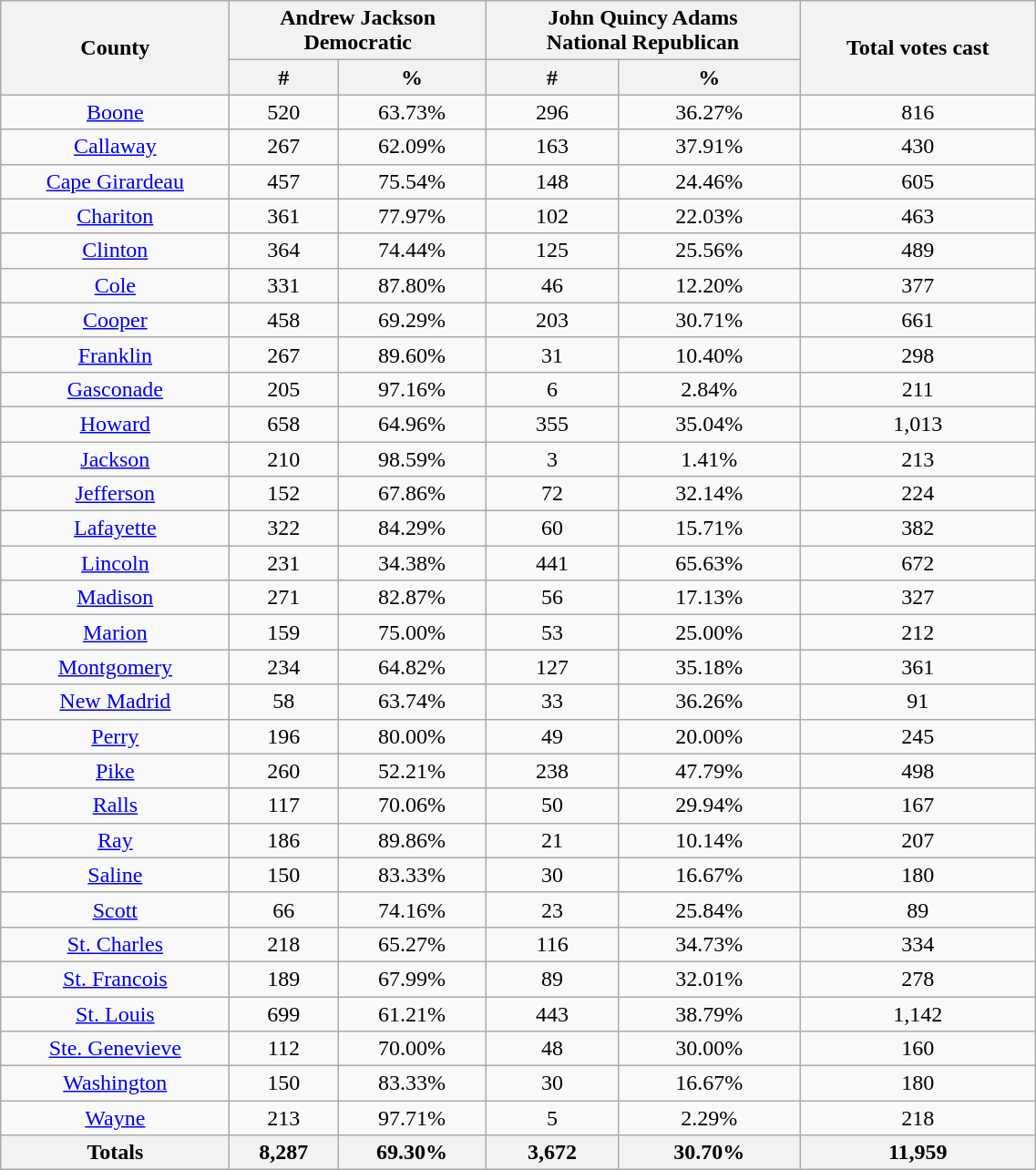<table class="wikitable sortable" width="60%">
<tr>
<th rowspan="2">County</th>
<th colspan="2">Andrew Jackson<br>Democratic</th>
<th colspan="2">John Quincy Adams<br>National Republican</th>
<th rowspan="2">Total votes cast</th>
</tr>
<tr>
<th data-sort-type="number" style="text-align:center;">#</th>
<th data-sort-type="number" style="text-align:center;">%</th>
<th data-sort-type="number" style="text-align:center;">#</th>
<th data-sort-type="number" style="text-align:center;">%</th>
</tr>
<tr style="text-align:center;">
<td><a href='#'>Boone</a></td>
<td>520</td>
<td>63.73%</td>
<td>296</td>
<td>36.27%</td>
<td>816</td>
</tr>
<tr style="text-align:center;">
<td><a href='#'>Callaway</a></td>
<td>267</td>
<td>62.09%</td>
<td>163</td>
<td>37.91%</td>
<td>430</td>
</tr>
<tr style="text-align:center;">
<td><a href='#'>Cape Girardeau</a></td>
<td>457</td>
<td>75.54%</td>
<td>148</td>
<td>24.46%</td>
<td>605</td>
</tr>
<tr style="text-align:center;">
<td><a href='#'>Chariton</a></td>
<td>361</td>
<td>77.97%</td>
<td>102</td>
<td>22.03%</td>
<td>463</td>
</tr>
<tr style="text-align:center;">
<td><a href='#'>Clinton</a></td>
<td>364</td>
<td>74.44%</td>
<td>125</td>
<td>25.56%</td>
<td>489</td>
</tr>
<tr style="text-align:center;">
<td><a href='#'>Cole</a></td>
<td>331</td>
<td>87.80%</td>
<td>46</td>
<td>12.20%</td>
<td>377</td>
</tr>
<tr style="text-align:center;">
<td><a href='#'>Cooper</a></td>
<td>458</td>
<td>69.29%</td>
<td>203</td>
<td>30.71%</td>
<td>661</td>
</tr>
<tr style="text-align:center;">
<td><a href='#'>Franklin</a></td>
<td>267</td>
<td>89.60%</td>
<td>31</td>
<td>10.40%</td>
<td>298</td>
</tr>
<tr style="text-align:center;">
<td><a href='#'>Gasconade</a></td>
<td>205</td>
<td>97.16%</td>
<td>6</td>
<td>2.84%</td>
<td>211</td>
</tr>
<tr style="text-align:center;">
<td><a href='#'>Howard</a></td>
<td>658</td>
<td>64.96%</td>
<td>355</td>
<td>35.04%</td>
<td>1,013</td>
</tr>
<tr style="text-align:center;">
<td><a href='#'>Jackson</a></td>
<td>210</td>
<td>98.59%</td>
<td>3</td>
<td>1.41%</td>
<td>213</td>
</tr>
<tr style="text-align:center;">
<td><a href='#'>Jefferson</a></td>
<td>152</td>
<td>67.86%</td>
<td>72</td>
<td>32.14%</td>
<td>224</td>
</tr>
<tr style="text-align:center;">
<td><a href='#'>Lafayette</a></td>
<td>322</td>
<td>84.29%</td>
<td>60</td>
<td>15.71%</td>
<td>382</td>
</tr>
<tr style="text-align:center;">
<td><a href='#'>Lincoln</a></td>
<td>231</td>
<td>34.38%</td>
<td>441</td>
<td>65.63%</td>
<td>672</td>
</tr>
<tr style="text-align:center;">
<td><a href='#'>Madison</a></td>
<td>271</td>
<td>82.87%</td>
<td>56</td>
<td>17.13%</td>
<td>327</td>
</tr>
<tr style="text-align:center;">
<td><a href='#'>Marion</a></td>
<td>159</td>
<td>75.00%</td>
<td>53</td>
<td>25.00%</td>
<td>212</td>
</tr>
<tr style="text-align:center;">
<td><a href='#'>Montgomery</a></td>
<td>234</td>
<td>64.82%</td>
<td>127</td>
<td>35.18%</td>
<td>361</td>
</tr>
<tr style="text-align:center;">
<td><a href='#'>New Madrid</a></td>
<td>58</td>
<td>63.74%</td>
<td>33</td>
<td>36.26%</td>
<td>91</td>
</tr>
<tr style="text-align:center;">
<td><a href='#'>Perry</a></td>
<td>196</td>
<td>80.00%</td>
<td>49</td>
<td>20.00%</td>
<td>245</td>
</tr>
<tr style="text-align:center;">
<td><a href='#'>Pike</a></td>
<td>260</td>
<td>52.21%</td>
<td>238</td>
<td>47.79%</td>
<td>498</td>
</tr>
<tr style="text-align:center;">
<td><a href='#'>Ralls</a></td>
<td>117</td>
<td>70.06%</td>
<td>50</td>
<td>29.94%</td>
<td>167</td>
</tr>
<tr style="text-align:center;">
<td><a href='#'>Ray</a></td>
<td>186</td>
<td>89.86%</td>
<td>21</td>
<td>10.14%</td>
<td>207</td>
</tr>
<tr style="text-align:center;">
<td><a href='#'>Saline</a></td>
<td>150</td>
<td>83.33%</td>
<td>30</td>
<td>16.67%</td>
<td>180</td>
</tr>
<tr style="text-align:center;">
<td><a href='#'>Scott</a></td>
<td>66</td>
<td>74.16%</td>
<td>23</td>
<td>25.84%</td>
<td>89</td>
</tr>
<tr style="text-align:center;">
<td><a href='#'>St. Charles</a></td>
<td>218</td>
<td>65.27%</td>
<td>116</td>
<td>34.73%</td>
<td>334</td>
</tr>
<tr style="text-align:center;">
<td><a href='#'>St. Francois</a></td>
<td>189</td>
<td>67.99%</td>
<td>89</td>
<td>32.01%</td>
<td>278</td>
</tr>
<tr style="text-align:center;">
<td><a href='#'>St. Louis</a></td>
<td>699</td>
<td>61.21%</td>
<td>443</td>
<td>38.79%</td>
<td>1,142</td>
</tr>
<tr style="text-align:center;">
<td><a href='#'>Ste. Genevieve</a></td>
<td>112</td>
<td>70.00%</td>
<td>48</td>
<td>30.00%</td>
<td>160</td>
</tr>
<tr style="text-align:center;">
<td><a href='#'>Washington</a></td>
<td>150</td>
<td>83.33%</td>
<td>30</td>
<td>16.67%</td>
<td>180</td>
</tr>
<tr style="text-align:center;">
<td><a href='#'>Wayne</a></td>
<td>213</td>
<td>97.71%</td>
<td>5</td>
<td>2.29%</td>
<td>218</td>
</tr>
<tr>
<th>Totals</th>
<th>8,287</th>
<th>69.30%</th>
<th>3,672</th>
<th>30.70%</th>
<th>11,959</th>
</tr>
</table>
